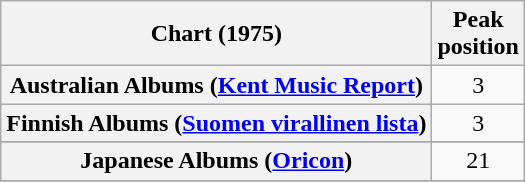<table class="wikitable sortable plainrowheaders" style="text-align:center">
<tr>
<th>Chart (1975)</th>
<th>Peak<br>position</th>
</tr>
<tr>
<th scope="row">Australian Albums (<a href='#'>Kent Music Report</a>)</th>
<td>3</td>
</tr>
<tr>
<th scope="row">Finnish Albums (<a href='#'>Suomen virallinen lista</a>)</th>
<td>3</td>
</tr>
<tr>
</tr>
<tr>
<th scope="row">Japanese Albums (<a href='#'>Oricon</a>)</th>
<td>21</td>
</tr>
<tr>
</tr>
<tr>
</tr>
<tr>
</tr>
<tr>
</tr>
<tr>
</tr>
<tr>
</tr>
</table>
